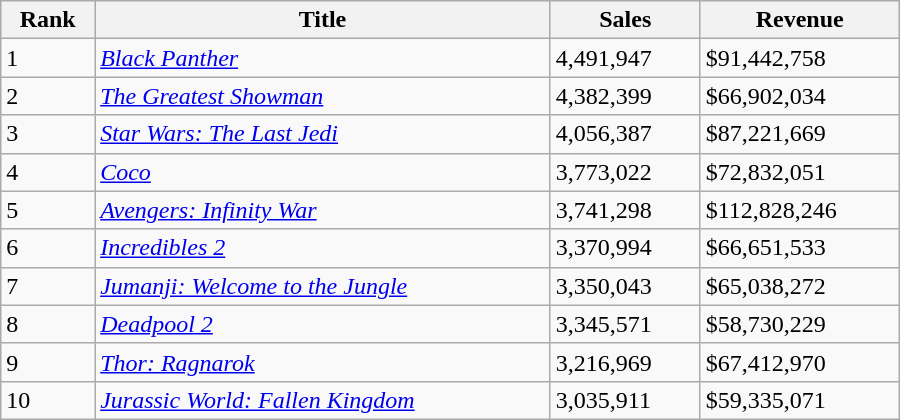<table class="wikitable sortable" width="600">
<tr>
<th>Rank</th>
<th>Title</th>
<th>Sales</th>
<th>Revenue</th>
</tr>
<tr>
<td>1</td>
<td><em><a href='#'>Black Panther</a></em></td>
<td>4,491,947</td>
<td>$91,442,758</td>
</tr>
<tr>
<td>2</td>
<td><em><a href='#'>The Greatest Showman</a></em></td>
<td>4,382,399</td>
<td>$66,902,034</td>
</tr>
<tr>
<td>3</td>
<td><em><a href='#'>Star Wars: The Last Jedi</a></em></td>
<td>4,056,387</td>
<td>$87,221,669</td>
</tr>
<tr>
<td>4</td>
<td><em><a href='#'>Coco</a></em></td>
<td>3,773,022</td>
<td>$72,832,051</td>
</tr>
<tr>
<td>5</td>
<td><em><a href='#'>Avengers: Infinity War</a></em></td>
<td>3,741,298</td>
<td>$112,828,246</td>
</tr>
<tr>
<td>6</td>
<td><em><a href='#'>Incredibles 2</a></em></td>
<td>3,370,994</td>
<td>$66,651,533</td>
</tr>
<tr>
<td>7</td>
<td><em><a href='#'>Jumanji: Welcome to the Jungle</a></em></td>
<td>3,350,043</td>
<td>$65,038,272</td>
</tr>
<tr>
<td>8</td>
<td><em><a href='#'>Deadpool 2</a></em></td>
<td>3,345,571</td>
<td>$58,730,229</td>
</tr>
<tr>
<td>9</td>
<td><em><a href='#'>Thor: Ragnarok</a></em></td>
<td>3,216,969</td>
<td>$67,412,970</td>
</tr>
<tr>
<td>10</td>
<td><em><a href='#'>Jurassic World: Fallen Kingdom</a></em></td>
<td>3,035,911</td>
<td>$59,335,071</td>
</tr>
</table>
